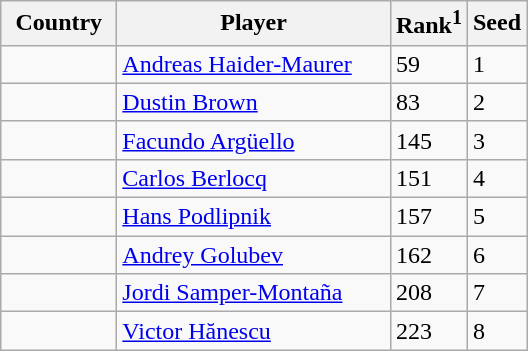<table class="sortable wikitable">
<tr>
<th width="70">Country</th>
<th width="175">Player</th>
<th>Rank<sup>1</sup></th>
<th>Seed</th>
</tr>
<tr>
<td></td>
<td><a href='#'>Andreas Haider-Maurer</a></td>
<td>59</td>
<td>1</td>
</tr>
<tr>
<td></td>
<td><a href='#'>Dustin Brown</a></td>
<td>83</td>
<td>2</td>
</tr>
<tr>
<td></td>
<td><a href='#'>Facundo Argüello</a></td>
<td>145</td>
<td>3</td>
</tr>
<tr>
<td></td>
<td><a href='#'>Carlos Berlocq</a></td>
<td>151</td>
<td>4</td>
</tr>
<tr>
<td></td>
<td><a href='#'>Hans Podlipnik</a></td>
<td>157</td>
<td>5</td>
</tr>
<tr>
<td></td>
<td><a href='#'>Andrey Golubev</a></td>
<td>162</td>
<td>6</td>
</tr>
<tr>
<td></td>
<td><a href='#'>Jordi Samper-Montaña</a></td>
<td>208</td>
<td>7</td>
</tr>
<tr>
<td></td>
<td><a href='#'>Victor Hănescu</a></td>
<td>223</td>
<td>8</td>
</tr>
</table>
